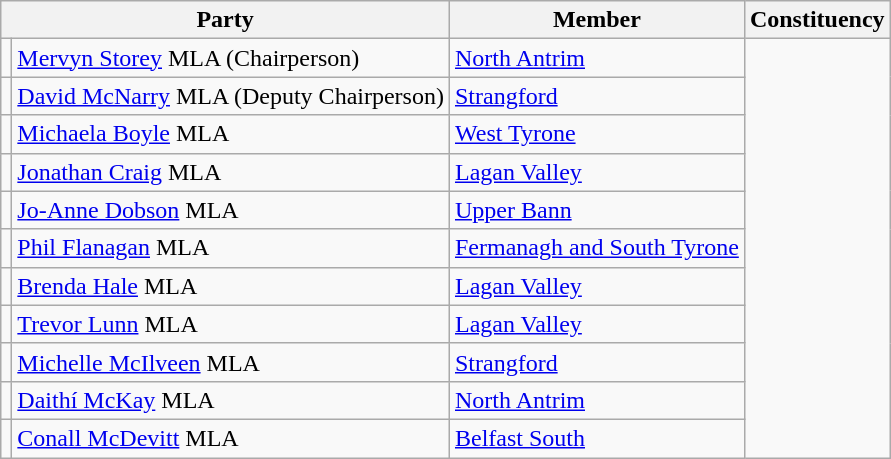<table class="wikitable" border="1">
<tr>
<th colspan="2" scope="col">Party</th>
<th scope="col">Member</th>
<th scope="col">Constituency</th>
</tr>
<tr>
<td></td>
<td><a href='#'>Mervyn Storey</a> MLA (Chairperson)</td>
<td><a href='#'>North Antrim</a></td>
</tr>
<tr>
<td></td>
<td><a href='#'>David McNarry</a> MLA (Deputy Chairperson)</td>
<td><a href='#'>Strangford</a></td>
</tr>
<tr>
<td></td>
<td><a href='#'>Michaela Boyle</a> MLA</td>
<td><a href='#'>West Tyrone</a></td>
</tr>
<tr>
<td></td>
<td><a href='#'>Jonathan Craig</a> MLA</td>
<td><a href='#'>Lagan Valley</a></td>
</tr>
<tr>
<td></td>
<td><a href='#'>Jo-Anne Dobson</a> MLA</td>
<td><a href='#'>Upper Bann</a></td>
</tr>
<tr>
<td></td>
<td><a href='#'>Phil Flanagan</a> MLA</td>
<td><a href='#'>Fermanagh and South Tyrone</a></td>
</tr>
<tr>
<td></td>
<td><a href='#'>Brenda Hale</a> MLA</td>
<td><a href='#'>Lagan Valley</a></td>
</tr>
<tr>
<td></td>
<td><a href='#'>Trevor Lunn</a> MLA</td>
<td><a href='#'>Lagan Valley</a></td>
</tr>
<tr>
<td></td>
<td><a href='#'>Michelle McIlveen</a> MLA</td>
<td><a href='#'>Strangford</a></td>
</tr>
<tr>
<td></td>
<td><a href='#'>Daithí McKay</a> MLA</td>
<td><a href='#'>North Antrim</a></td>
</tr>
<tr>
<td></td>
<td><a href='#'>Conall McDevitt</a> MLA</td>
<td><a href='#'>Belfast South</a></td>
</tr>
</table>
